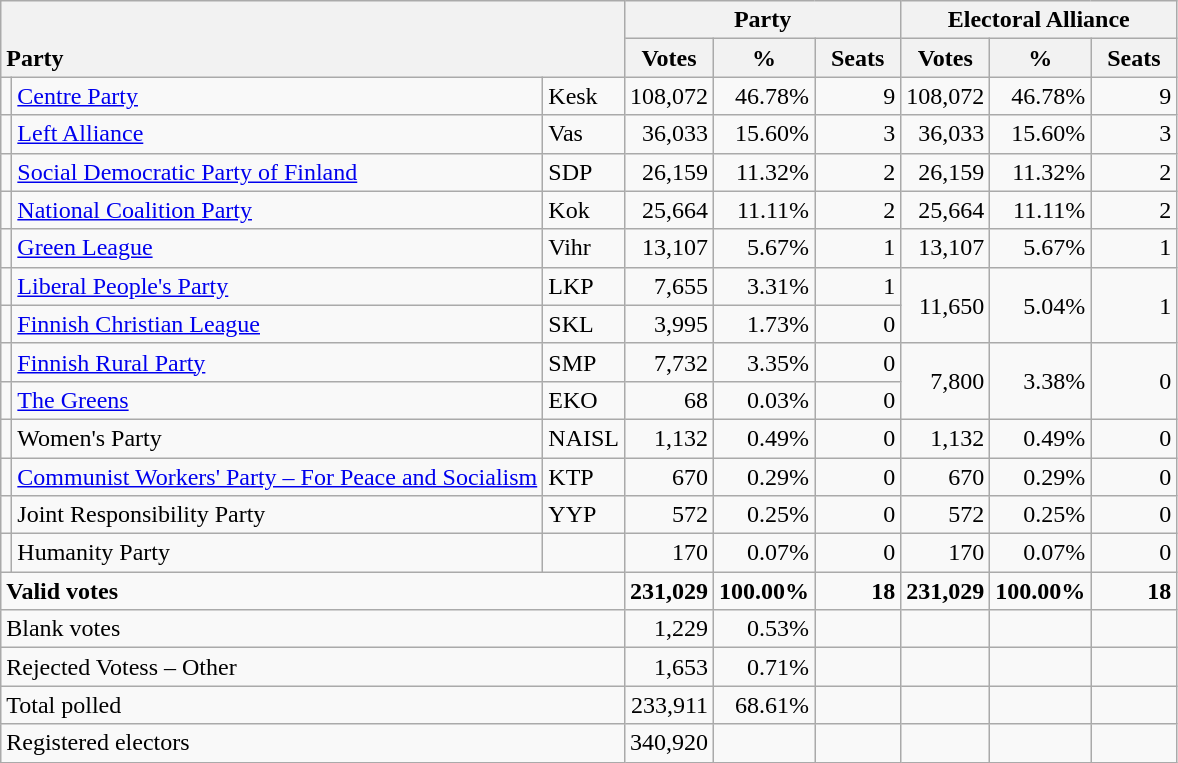<table class="wikitable" border="1" style="text-align:right;">
<tr>
<th style="text-align:left;" valign=bottom rowspan=2 colspan=3>Party</th>
<th colspan=3>Party</th>
<th colspan=3>Electoral Alliance</th>
</tr>
<tr>
<th align=center valign=bottom width="50">Votes</th>
<th align=center valign=bottom width="50">%</th>
<th align=center valign=bottom width="50">Seats</th>
<th align=center valign=bottom width="50">Votes</th>
<th align=center valign=bottom width="50">%</th>
<th align=center valign=bottom width="50">Seats</th>
</tr>
<tr>
<td></td>
<td align=left><a href='#'>Centre Party</a></td>
<td align=left>Kesk</td>
<td>108,072</td>
<td>46.78%</td>
<td>9</td>
<td>108,072</td>
<td>46.78%</td>
<td>9</td>
</tr>
<tr>
<td></td>
<td align=left><a href='#'>Left Alliance</a></td>
<td align=left>Vas</td>
<td>36,033</td>
<td>15.60%</td>
<td>3</td>
<td>36,033</td>
<td>15.60%</td>
<td>3</td>
</tr>
<tr>
<td></td>
<td align=left style="white-space: nowrap;"><a href='#'>Social Democratic Party of Finland</a></td>
<td align=left>SDP</td>
<td>26,159</td>
<td>11.32%</td>
<td>2</td>
<td>26,159</td>
<td>11.32%</td>
<td>2</td>
</tr>
<tr>
<td></td>
<td align=left><a href='#'>National Coalition Party</a></td>
<td align=left>Kok</td>
<td>25,664</td>
<td>11.11%</td>
<td>2</td>
<td>25,664</td>
<td>11.11%</td>
<td>2</td>
</tr>
<tr>
<td></td>
<td align=left><a href='#'>Green League</a></td>
<td align=left>Vihr</td>
<td>13,107</td>
<td>5.67%</td>
<td>1</td>
<td>13,107</td>
<td>5.67%</td>
<td>1</td>
</tr>
<tr>
<td></td>
<td align=left><a href='#'>Liberal People's Party</a></td>
<td align=left>LKP</td>
<td>7,655</td>
<td>3.31%</td>
<td>1</td>
<td rowspan=2>11,650</td>
<td rowspan=2>5.04%</td>
<td rowspan=2>1</td>
</tr>
<tr>
<td></td>
<td align=left><a href='#'>Finnish Christian League</a></td>
<td align=left>SKL</td>
<td>3,995</td>
<td>1.73%</td>
<td>0</td>
</tr>
<tr>
<td></td>
<td align=left><a href='#'>Finnish Rural Party</a></td>
<td align=left>SMP</td>
<td>7,732</td>
<td>3.35%</td>
<td>0</td>
<td rowspan=2>7,800</td>
<td rowspan=2>3.38%</td>
<td rowspan=2>0</td>
</tr>
<tr>
<td></td>
<td align=left><a href='#'>The Greens</a></td>
<td align=left>EKO</td>
<td>68</td>
<td>0.03%</td>
<td>0</td>
</tr>
<tr>
<td></td>
<td align=left>Women's Party</td>
<td align=left>NAISL</td>
<td>1,132</td>
<td>0.49%</td>
<td>0</td>
<td>1,132</td>
<td>0.49%</td>
<td>0</td>
</tr>
<tr>
<td></td>
<td align=left><a href='#'>Communist Workers' Party – For Peace and Socialism</a></td>
<td align=left>KTP</td>
<td>670</td>
<td>0.29%</td>
<td>0</td>
<td>670</td>
<td>0.29%</td>
<td>0</td>
</tr>
<tr>
<td></td>
<td align=left>Joint Responsibility Party</td>
<td align=left>YYP</td>
<td>572</td>
<td>0.25%</td>
<td>0</td>
<td>572</td>
<td>0.25%</td>
<td>0</td>
</tr>
<tr>
<td></td>
<td align=left>Humanity Party</td>
<td align=left></td>
<td>170</td>
<td>0.07%</td>
<td>0</td>
<td>170</td>
<td>0.07%</td>
<td>0</td>
</tr>
<tr style="font-weight:bold">
<td align=left colspan=3>Valid votes</td>
<td>231,029</td>
<td>100.00%</td>
<td>18</td>
<td>231,029</td>
<td>100.00%</td>
<td>18</td>
</tr>
<tr>
<td align=left colspan=3>Blank votes</td>
<td>1,229</td>
<td>0.53%</td>
<td></td>
<td></td>
<td></td>
<td></td>
</tr>
<tr>
<td align=left colspan=3>Rejected Votess – Other</td>
<td>1,653</td>
<td>0.71%</td>
<td></td>
<td></td>
<td></td>
<td></td>
</tr>
<tr>
<td align=left colspan=3>Total polled</td>
<td>233,911</td>
<td>68.61%</td>
<td></td>
<td></td>
<td></td>
<td></td>
</tr>
<tr>
<td align=left colspan=3>Registered electors</td>
<td>340,920</td>
<td></td>
<td></td>
<td></td>
<td></td>
<td></td>
</tr>
</table>
